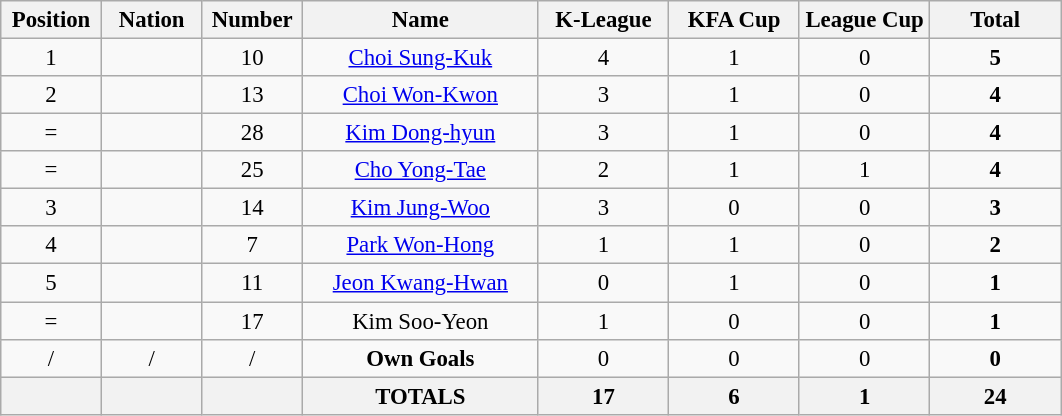<table class="wikitable" style="font-size: 95%; text-align: center;">
<tr>
<th width=60>Position</th>
<th width=60>Nation</th>
<th width=60>Number</th>
<th width=150>Name</th>
<th width=80>K-League</th>
<th width=80>KFA Cup</th>
<th width=80>League Cup</th>
<th width=80>Total</th>
</tr>
<tr>
<td>1</td>
<td></td>
<td>10</td>
<td><a href='#'>Choi Sung-Kuk</a></td>
<td>4</td>
<td>1</td>
<td>0</td>
<td><strong>5</strong></td>
</tr>
<tr>
<td>2</td>
<td></td>
<td>13</td>
<td><a href='#'>Choi Won-Kwon</a></td>
<td>3</td>
<td>1</td>
<td>0</td>
<td><strong>4</strong></td>
</tr>
<tr>
<td>=</td>
<td></td>
<td>28</td>
<td><a href='#'>Kim Dong-hyun</a></td>
<td>3</td>
<td>1</td>
<td>0</td>
<td><strong>4</strong></td>
</tr>
<tr>
<td>=</td>
<td></td>
<td>25</td>
<td><a href='#'>Cho Yong-Tae</a></td>
<td>2</td>
<td>1</td>
<td>1</td>
<td><strong>4</strong></td>
</tr>
<tr>
<td>3</td>
<td></td>
<td>14</td>
<td><a href='#'>Kim Jung-Woo</a></td>
<td>3</td>
<td>0</td>
<td>0</td>
<td><strong>3</strong></td>
</tr>
<tr>
<td>4</td>
<td></td>
<td>7</td>
<td><a href='#'>Park Won-Hong</a></td>
<td>1</td>
<td>1</td>
<td>0</td>
<td><strong>2</strong></td>
</tr>
<tr>
<td>5</td>
<td></td>
<td>11</td>
<td><a href='#'>Jeon Kwang-Hwan</a></td>
<td>0</td>
<td>1</td>
<td>0</td>
<td><strong>1</strong></td>
</tr>
<tr>
<td>=</td>
<td></td>
<td>17</td>
<td>Kim Soo-Yeon</td>
<td>1</td>
<td>0</td>
<td>0</td>
<td><strong>1</strong></td>
</tr>
<tr>
<td>/</td>
<td>/</td>
<td>/</td>
<td><strong>Own Goals</strong></td>
<td>0</td>
<td>0</td>
<td>0</td>
<td><strong>0</strong></td>
</tr>
<tr>
<th></th>
<th></th>
<th></th>
<th>TOTALS</th>
<th>17</th>
<th>6</th>
<th>1</th>
<th>24</th>
</tr>
</table>
